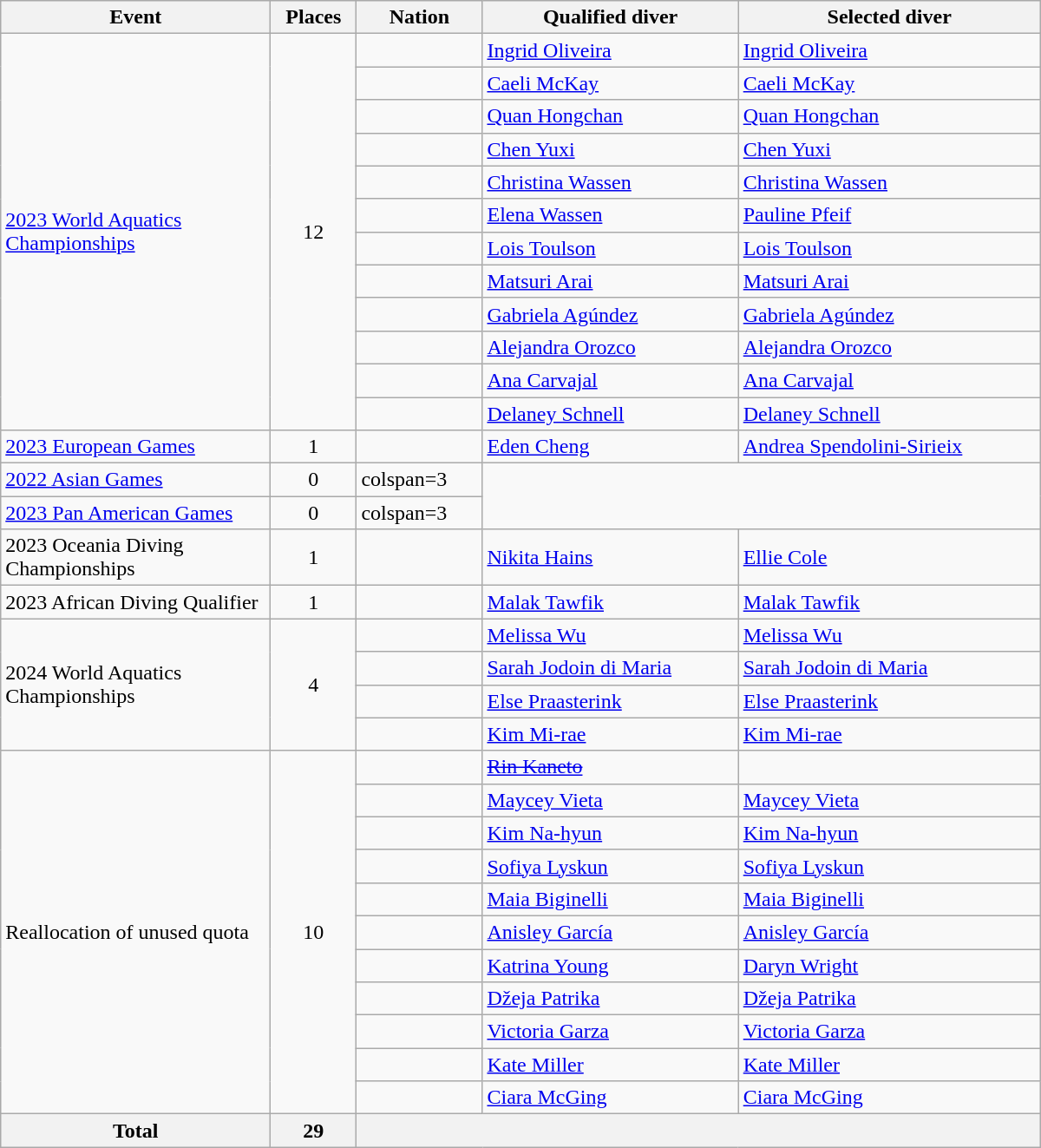<table class="wikitable" width=800>
<tr>
<th width=200>Event</th>
<th>Places</th>
<th>Nation</th>
<th>Qualified diver</th>
<th>Selected diver</th>
</tr>
<tr>
<td rowspan=12><a href='#'>2023 World Aquatics Championships</a></td>
<td rowspan=12 align=center>12</td>
<td></td>
<td><a href='#'>Ingrid Oliveira</a></td>
<td><a href='#'>Ingrid Oliveira</a></td>
</tr>
<tr>
<td></td>
<td><a href='#'>Caeli McKay</a></td>
<td><a href='#'>Caeli McKay</a></td>
</tr>
<tr>
<td></td>
<td><a href='#'>Quan Hongchan</a></td>
<td><a href='#'>Quan Hongchan</a></td>
</tr>
<tr>
<td></td>
<td><a href='#'>Chen Yuxi</a></td>
<td><a href='#'>Chen Yuxi</a></td>
</tr>
<tr>
<td></td>
<td><a href='#'>Christina Wassen</a></td>
<td><a href='#'>Christina Wassen</a></td>
</tr>
<tr>
<td></td>
<td><a href='#'>Elena Wassen</a></td>
<td><a href='#'>Pauline Pfeif</a></td>
</tr>
<tr>
<td></td>
<td><a href='#'>Lois Toulson</a></td>
<td><a href='#'>Lois Toulson</a></td>
</tr>
<tr>
<td></td>
<td><a href='#'>Matsuri Arai</a></td>
<td><a href='#'>Matsuri Arai</a></td>
</tr>
<tr>
<td></td>
<td><a href='#'>Gabriela Agúndez</a></td>
<td><a href='#'>Gabriela Agúndez</a></td>
</tr>
<tr>
<td></td>
<td><a href='#'>Alejandra Orozco</a></td>
<td><a href='#'>Alejandra Orozco</a></td>
</tr>
<tr>
<td></td>
<td><a href='#'>Ana Carvajal</a></td>
<td><a href='#'>Ana Carvajal</a></td>
</tr>
<tr>
<td></td>
<td><a href='#'>Delaney Schnell</a></td>
<td><a href='#'>Delaney Schnell</a></td>
</tr>
<tr>
<td><a href='#'>2023 European Games</a></td>
<td align=center>1</td>
<td></td>
<td><a href='#'>Eden Cheng</a></td>
<td><a href='#'>Andrea Spendolini-Sirieix</a></td>
</tr>
<tr>
<td><a href='#'>2022 Asian Games</a></td>
<td align=center>0</td>
<td>colspan=3 </td>
</tr>
<tr>
<td><a href='#'>2023 Pan American Games</a></td>
<td align=center>0</td>
<td>colspan=3 </td>
</tr>
<tr>
<td>2023 Oceania Diving Championships</td>
<td align=center>1</td>
<td></td>
<td><a href='#'>Nikita Hains</a></td>
<td><a href='#'>Ellie Cole</a></td>
</tr>
<tr>
<td>2023 African Diving Qualifier</td>
<td align=center>1</td>
<td></td>
<td><a href='#'>Malak Tawfik</a></td>
<td><a href='#'>Malak Tawfik</a></td>
</tr>
<tr>
<td rowspan=4>2024 World Aquatics Championships</td>
<td rowspan=4 align=center>4</td>
<td></td>
<td><a href='#'>Melissa Wu</a></td>
<td><a href='#'>Melissa Wu</a></td>
</tr>
<tr>
<td></td>
<td><a href='#'>Sarah Jodoin di Maria</a></td>
<td><a href='#'>Sarah Jodoin di Maria</a></td>
</tr>
<tr>
<td></td>
<td><a href='#'>Else Praasterink</a></td>
<td><a href='#'>Else Praasterink</a></td>
</tr>
<tr>
<td></td>
<td><a href='#'>Kim Mi-rae</a></td>
<td><a href='#'>Kim Mi-rae</a></td>
</tr>
<tr>
<td rowspan="11">Reallocation of unused quota</td>
<td rowspan="11" align="center">10</td>
<td><s></s></td>
<td><a href='#'><s>Rin Kaneto</s></a></td>
<td></td>
</tr>
<tr>
<td></td>
<td><a href='#'>Maycey Vieta</a></td>
<td><a href='#'>Maycey Vieta</a></td>
</tr>
<tr>
<td></td>
<td><a href='#'>Kim Na-hyun</a></td>
<td><a href='#'>Kim Na-hyun</a></td>
</tr>
<tr>
<td></td>
<td><a href='#'>Sofiya Lyskun</a></td>
<td><a href='#'>Sofiya Lyskun</a></td>
</tr>
<tr>
<td></td>
<td><a href='#'>Maia Biginelli</a></td>
<td><a href='#'>Maia Biginelli</a></td>
</tr>
<tr>
<td></td>
<td><a href='#'>Anisley García</a></td>
<td><a href='#'>Anisley García</a></td>
</tr>
<tr>
<td></td>
<td><a href='#'>Katrina Young</a></td>
<td><a href='#'>Daryn Wright</a></td>
</tr>
<tr>
<td></td>
<td><a href='#'>Džeja Patrika</a></td>
<td><a href='#'>Džeja Patrika</a></td>
</tr>
<tr>
<td></td>
<td><a href='#'>Victoria Garza</a></td>
<td><a href='#'>Victoria Garza</a></td>
</tr>
<tr>
<td></td>
<td><a href='#'>Kate Miller</a></td>
<td><a href='#'>Kate Miller</a></td>
</tr>
<tr>
<td></td>
<td><a href='#'>Ciara McGing</a></td>
<td><a href='#'>Ciara McGing</a></td>
</tr>
<tr>
<th>Total</th>
<th>29</th>
<th colspan="3"></th>
</tr>
</table>
